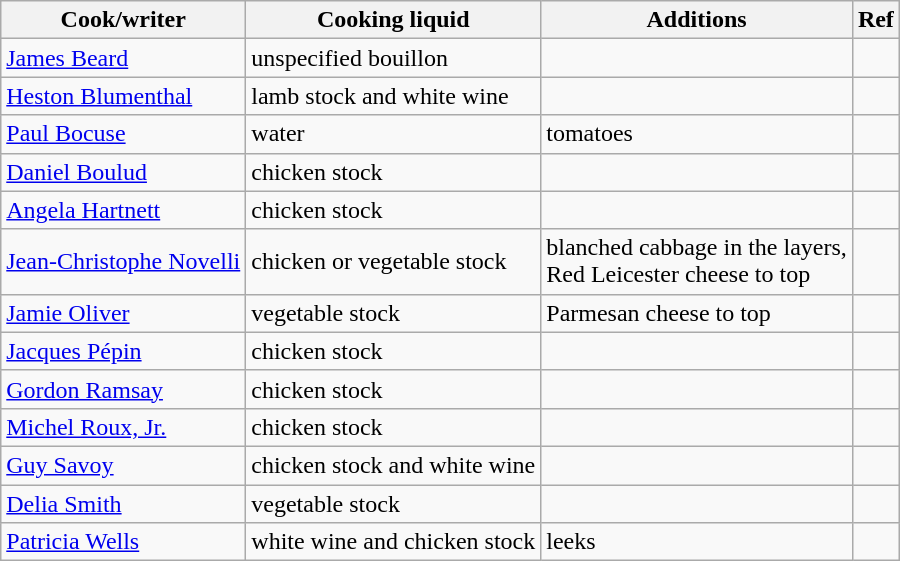<table class="wikitable plainrowheaders" style="text-align: left; margin-right: 0;">
<tr>
<th scope="col">Cook/writer</th>
<th scope="col">Cooking liquid</th>
<th scope="col">Additions</th>
<th scope="col">Ref</th>
</tr>
<tr>
<td><a href='#'>James Beard</a></td>
<td>unspecified bouillon</td>
<td></td>
<td></td>
</tr>
<tr>
<td><a href='#'>Heston Blumenthal</a></td>
<td>lamb stock and white wine</td>
<td></td>
<td></td>
</tr>
<tr>
<td><a href='#'>Paul Bocuse</a></td>
<td>water</td>
<td>tomatoes</td>
<td></td>
</tr>
<tr>
<td><a href='#'>Daniel Boulud</a></td>
<td>chicken stock</td>
<td></td>
<td></td>
</tr>
<tr>
<td><a href='#'>Angela Hartnett</a></td>
<td>chicken stock</td>
<td></td>
<td></td>
</tr>
<tr>
<td><a href='#'>Jean-Christophe Novelli</a></td>
<td>chicken or vegetable stock</td>
<td>blanched cabbage in the layers,<br>Red Leicester cheese to top</td>
<td></td>
</tr>
<tr>
<td><a href='#'>Jamie Oliver</a></td>
<td>vegetable stock</td>
<td>Parmesan cheese to top</td>
<td></td>
</tr>
<tr>
<td><a href='#'>Jacques Pépin</a></td>
<td>chicken stock</td>
<td></td>
<td></td>
</tr>
<tr>
<td><a href='#'>Gordon Ramsay</a></td>
<td>chicken stock</td>
<td></td>
<td></td>
</tr>
<tr>
<td><a href='#'>Michel Roux, Jr.</a></td>
<td>chicken stock</td>
<td></td>
<td></td>
</tr>
<tr>
<td><a href='#'>Guy Savoy</a></td>
<td>chicken stock and white wine</td>
<td></td>
<td></td>
</tr>
<tr>
<td><a href='#'>Delia Smith</a></td>
<td>vegetable stock</td>
<td></td>
<td></td>
</tr>
<tr>
<td><a href='#'>Patricia Wells</a></td>
<td>white wine and chicken stock</td>
<td>leeks</td>
<td></td>
</tr>
</table>
